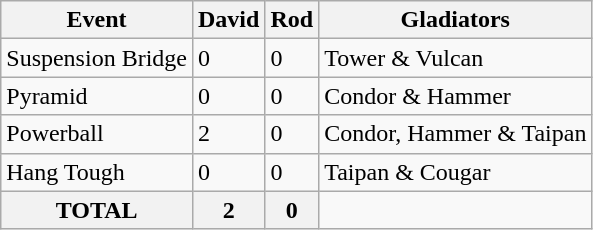<table class="wikitable">
<tr>
<th>Event</th>
<th>David</th>
<th>Rod</th>
<th>Gladiators</th>
</tr>
<tr>
<td>Suspension Bridge</td>
<td>0</td>
<td>0</td>
<td>Tower & Vulcan</td>
</tr>
<tr>
<td>Pyramid</td>
<td>0</td>
<td>0</td>
<td>Condor & Hammer</td>
</tr>
<tr>
<td>Powerball</td>
<td>2</td>
<td>0</td>
<td>Condor, Hammer & Taipan</td>
</tr>
<tr>
<td>Hang Tough</td>
<td>0</td>
<td>0</td>
<td>Taipan & Cougar</td>
</tr>
<tr>
<th>TOTAL</th>
<th>2</th>
<th>0</th>
</tr>
</table>
